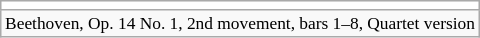<table class="wikitable" style="margin: auto; font-size: 11.5972px;">
<tr style="background-color: #fff;">
<td></td>
</tr>
<tr>
<td>Beethoven, Op. 14 No. 1, 2nd movement, bars 1–8, Quartet version</td>
</tr>
</table>
